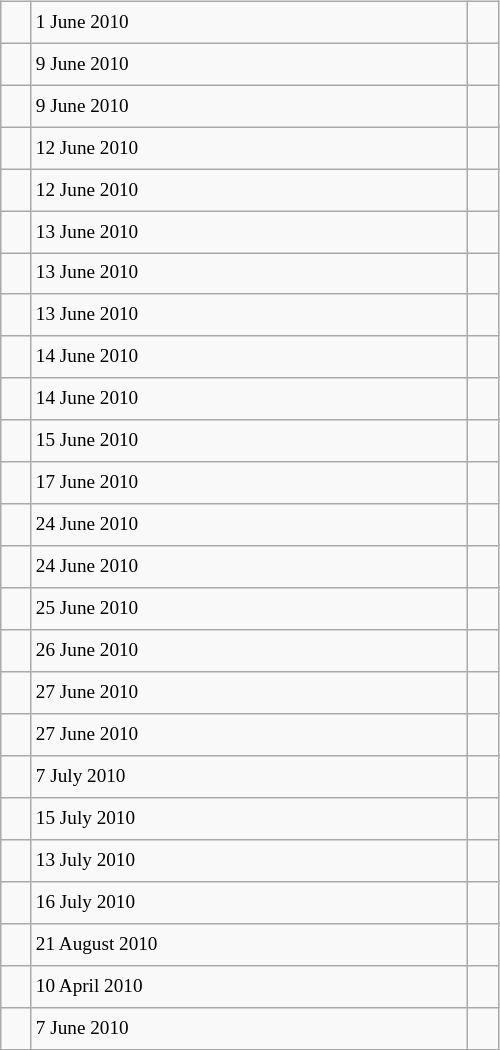<table class="wikitable" style="font-size: 80%; float: left; width: 26em; margin-right: 1em; height: 700px">
<tr>
<td></td>
<td>1 June 2010</td>
<td></td>
</tr>
<tr>
<td></td>
<td>9 June 2010</td>
<td></td>
</tr>
<tr>
<td></td>
<td>9 June 2010</td>
<td></td>
</tr>
<tr>
<td></td>
<td>12 June 2010</td>
<td></td>
</tr>
<tr>
<td></td>
<td>12 June 2010</td>
<td></td>
</tr>
<tr>
<td></td>
<td>13 June 2010</td>
<td></td>
</tr>
<tr>
<td></td>
<td>13 June 2010</td>
<td></td>
</tr>
<tr>
<td></td>
<td>13 June 2010</td>
<td></td>
</tr>
<tr>
<td></td>
<td>14 June 2010</td>
<td></td>
</tr>
<tr>
<td></td>
<td>14 June 2010</td>
<td></td>
</tr>
<tr>
<td></td>
<td>15 June 2010</td>
<td></td>
</tr>
<tr>
<td></td>
<td>17 June 2010</td>
<td></td>
</tr>
<tr>
<td></td>
<td>24 June 2010</td>
<td></td>
</tr>
<tr>
<td></td>
<td>24 June 2010</td>
<td></td>
</tr>
<tr>
<td></td>
<td>25 June 2010</td>
<td></td>
</tr>
<tr>
<td></td>
<td>26 June 2010</td>
<td></td>
</tr>
<tr>
<td></td>
<td>27 June 2010</td>
<td></td>
</tr>
<tr>
<td></td>
<td>27 June 2010</td>
<td></td>
</tr>
<tr>
<td></td>
<td>7 July 2010</td>
<td></td>
</tr>
<tr>
<td></td>
<td>15 July 2010</td>
<td></td>
</tr>
<tr>
<td></td>
<td>13 July 2010</td>
<td></td>
</tr>
<tr>
<td></td>
<td>16 July 2010</td>
<td></td>
</tr>
<tr>
<td></td>
<td>21 August 2010</td>
<td></td>
</tr>
<tr>
<td></td>
<td>10 April 2010</td>
<td></td>
</tr>
<tr>
<td></td>
<td>7 June 2010</td>
<td></td>
</tr>
</table>
